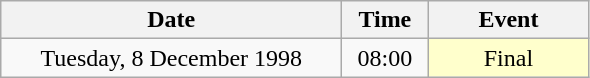<table class = "wikitable" style="text-align:center;">
<tr>
<th width=220>Date</th>
<th width=50>Time</th>
<th width=100>Event</th>
</tr>
<tr>
<td>Tuesday, 8 December 1998</td>
<td>08:00</td>
<td bgcolor=ffffcc>Final</td>
</tr>
</table>
